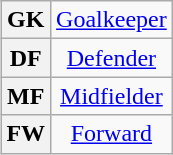<table class="wikitable plainrowheaders" style="text-align:center;margin-left:1em;float:right">
<tr>
<th>GK</th>
<td><a href='#'>Goalkeeper</a></td>
</tr>
<tr>
<th>DF</th>
<td><a href='#'>Defender</a></td>
</tr>
<tr>
<th>MF</th>
<td><a href='#'>Midfielder</a></td>
</tr>
<tr>
<th>FW</th>
<td><a href='#'>Forward</a></td>
</tr>
</table>
